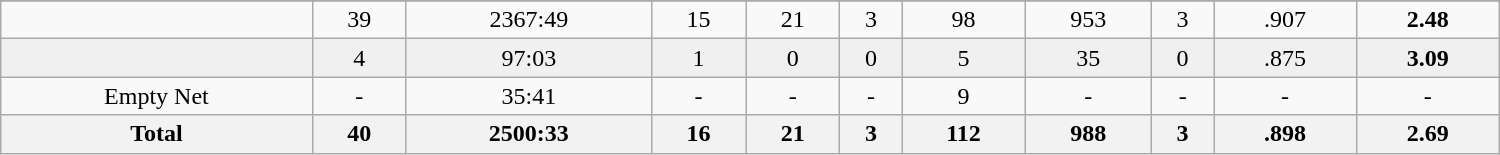<table class="wikitable sortable" width ="1000">
<tr align="center">
</tr>
<tr align="center" bgcolor="">
<td></td>
<td>39</td>
<td>2367:49</td>
<td>15</td>
<td>21</td>
<td>3</td>
<td>98</td>
<td>953</td>
<td>3</td>
<td>.907</td>
<td><strong>2.48</strong></td>
</tr>
<tr align="center" bgcolor="f0f0f0">
<td></td>
<td>4</td>
<td>97:03</td>
<td>1</td>
<td>0</td>
<td>0</td>
<td>5</td>
<td>35</td>
<td>0</td>
<td>.875</td>
<td><strong>3.09</strong></td>
</tr>
<tr align="center" bgcolor="">
<td>Empty Net</td>
<td>-</td>
<td>35:41</td>
<td>-</td>
<td>-</td>
<td>-</td>
<td>9</td>
<td>-</td>
<td>-</td>
<td>-</td>
<td>-</td>
</tr>
<tr>
<th>Total</th>
<th>40</th>
<th>2500:33</th>
<th>16</th>
<th>21</th>
<th>3</th>
<th>112</th>
<th>988</th>
<th>3</th>
<th>.898</th>
<th>2.69</th>
</tr>
</table>
